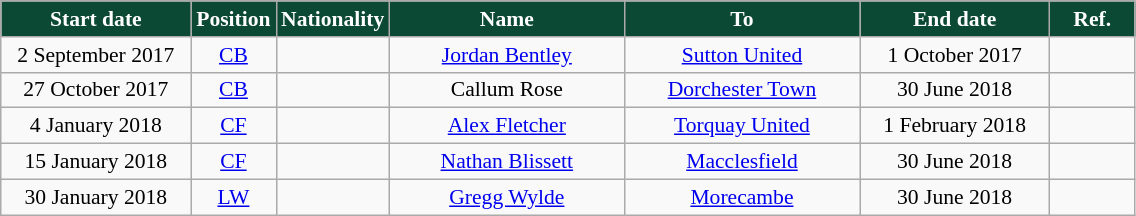<table class="wikitable"  style="text-align:center; font-size:90%; ">
<tr>
<th style="background:#0C4934; color:#FFFFFF; width:120px;">Start date</th>
<th style="background:#0C4934; color:#FFFFFF; width:50px;">Position</th>
<th style="background:#0C4934; color:#FFFFFF; width:50px;">Nationality</th>
<th style="background:#0C4934; color:#FFFFFF; width:150px;">Name</th>
<th style="background:#0C4934; color:#FFFFFF; width:150px;">To</th>
<th style="background:#0C4934; color:#FFFFFF; width:120px;">End date</th>
<th style="background:#0C4934; color:#FFFFFF; width:50px;">Ref.</th>
</tr>
<tr>
<td>2 September 2017</td>
<td><a href='#'>CB</a></td>
<td></td>
<td><a href='#'>Jordan Bentley</a></td>
<td><a href='#'>Sutton United</a></td>
<td>1 October 2017</td>
<td></td>
</tr>
<tr>
<td>27 October 2017</td>
<td><a href='#'>CB</a></td>
<td></td>
<td>Callum Rose</td>
<td><a href='#'>Dorchester Town</a></td>
<td>30 June 2018</td>
<td></td>
</tr>
<tr>
<td>4 January 2018</td>
<td><a href='#'>CF</a></td>
<td></td>
<td><a href='#'>Alex Fletcher</a></td>
<td><a href='#'>Torquay United</a></td>
<td>1 February 2018</td>
<td></td>
</tr>
<tr>
<td>15 January 2018</td>
<td><a href='#'>CF</a></td>
<td></td>
<td><a href='#'>Nathan Blissett</a></td>
<td><a href='#'>Macclesfield</a></td>
<td>30 June 2018</td>
<td></td>
</tr>
<tr>
<td>30 January 2018</td>
<td><a href='#'>LW</a></td>
<td></td>
<td><a href='#'>Gregg Wylde</a></td>
<td><a href='#'>Morecambe</a></td>
<td>30 June 2018</td>
<td></td>
</tr>
</table>
